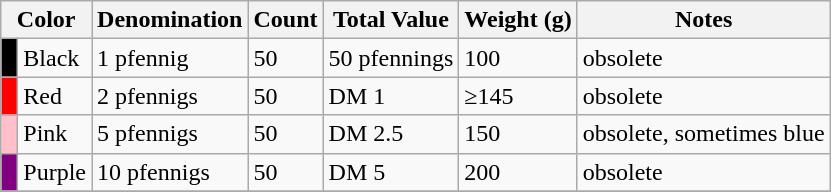<table class="wikitable">
<tr>
<th colspan=2>Color</th>
<th>Denomination</th>
<th>Count</th>
<th>Total Value</th>
<th>Weight (g)</th>
<th>Notes</th>
</tr>
<tr>
<td style="background:Black"> </td>
<td>Black</td>
<td>1 pfennig</td>
<td>50</td>
<td>50 pfennings</td>
<td>100</td>
<td>obsolete</td>
</tr>
<tr>
<td style="background:Red"> </td>
<td>Red</td>
<td>2 pfennigs</td>
<td>50</td>
<td>DM 1</td>
<td>≥145</td>
<td>obsolete</td>
</tr>
<tr>
<td style="background:Pink"> </td>
<td>Pink</td>
<td>5 pfennigs</td>
<td>50</td>
<td>DM 2.5</td>
<td>150</td>
<td>obsolete, sometimes blue</td>
</tr>
<tr>
<td style="background:Purple"> </td>
<td>Purple</td>
<td>10 pfennigs</td>
<td>50</td>
<td>DM 5</td>
<td>200</td>
<td>obsolete</td>
</tr>
<tr>
</tr>
</table>
